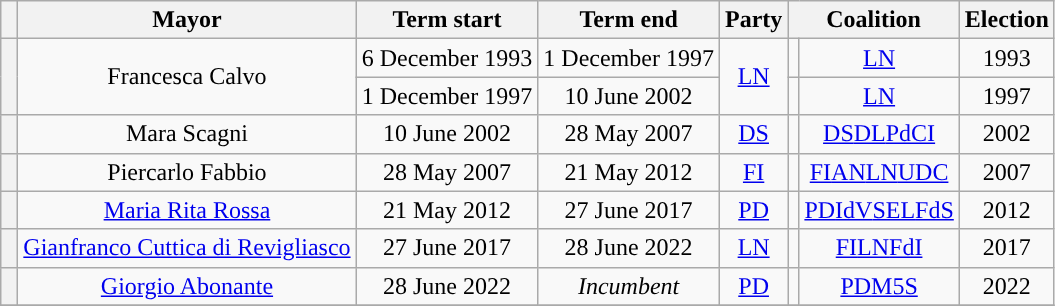<table class="wikitable" style="text-align: center;">
<tr>
<th class=unsortable> </th>
<th>Mayor</th>
<th>Term start</th>
<th>Term end</th>
<th>Party</th>
<th colspan="2">Coalition</th>
<th>Election</th>
</tr>
<tr>
<th rowspan=2 style="background:"></th>
<td rowspan=2>Francesca Calvo</td>
<td align=center>6 December 1993</td>
<td align=center>1 December 1997</td>
<td align=center rowspan=2><a href='#'>LN</a></td>
<td style="background: "></td>
<td><a href='#'>LN</a></td>
<td>1993</td>
</tr>
<tr>
<td align=center>1 December 1997</td>
<td align=center>10 June 2002</td>
<td style="background: "></td>
<td><a href='#'>LN</a></td>
<td>1997</td>
</tr>
<tr>
<th style="background:"></th>
<td>Mara Scagni</td>
<td align=center>10 June 2002</td>
<td align=center>28 May 2007</td>
<td><a href='#'>DS</a></td>
<td style="background: "></td>
<td><a href='#'>DS</a><a href='#'>DL</a><a href='#'>PdCI</a></td>
<td>2002</td>
</tr>
<tr>
<th style="background:"></th>
<td>Piercarlo Fabbio</td>
<td align=center>28 May 2007</td>
<td align=center>21 May 2012</td>
<td><a href='#'>FI</a></td>
<td style="background: "></td>
<td><a href='#'>FI</a><a href='#'>AN</a><a href='#'>LN</a><a href='#'>UDC</a></td>
<td>2007</td>
</tr>
<tr>
<th style="background:"></th>
<td><a href='#'>Maria Rita Rossa</a></td>
<td align=center>21 May 2012</td>
<td align=center>27 June 2017</td>
<td><a href='#'>PD</a></td>
<td style="background: "></td>
<td><a href='#'>PD</a><a href='#'>IdV</a><a href='#'>SEL</a><a href='#'>FdS</a></td>
<td>2012</td>
</tr>
<tr>
<th style="background:"></th>
<td><a href='#'>Gianfranco Cuttica di Revigliasco</a></td>
<td align=center>27 June 2017</td>
<td align=center>28 June 2022</td>
<td><a href='#'>LN</a></td>
<td style="background: "></td>
<td><a href='#'>FI</a><a href='#'>LN</a><a href='#'>FdI</a></td>
<td>2017</td>
</tr>
<tr>
<th style="background:"></th>
<td><a href='#'>Giorgio Abonante</a></td>
<td align=center>28 June 2022</td>
<td align=center><em>Incumbent</em></td>
<td><a href='#'>PD</a></td>
<td style="background: "></td>
<td><a href='#'>PD</a><a href='#'>M5S</a></td>
<td>2022</td>
</tr>
<tr>
</tr>
</table>
